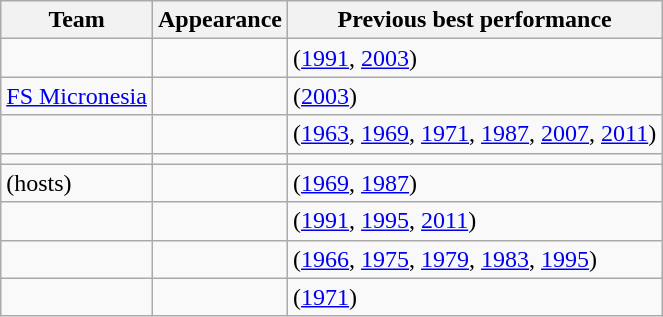<table class="wikitable sortable" style="text-align: left;">
<tr>
<th>Team</th>
<th>Appearance</th>
<th>Previous best performance</th>
</tr>
<tr>
<td></td>
<td></td>
<td> (<a href='#'>1991</a>, <a href='#'>2003</a>)</td>
</tr>
<tr>
<td> <a href='#'>FS Micronesia</a></td>
<td></td>
<td> (<a href='#'>2003</a>)</td>
</tr>
<tr>
<td></td>
<td></td>
<td> (<a href='#'>1963</a>, <a href='#'>1969</a>, <a href='#'>1971</a>, <a href='#'>1987</a>, <a href='#'>2007</a>, <a href='#'>2011</a>)</td>
</tr>
<tr>
<td></td>
<td></td>
<td></td>
</tr>
<tr>
<td> (hosts)</td>
<td></td>
<td> (<a href='#'>1969</a>, <a href='#'>1987</a>)</td>
</tr>
<tr>
<td></td>
<td></td>
<td> (<a href='#'>1991</a>, <a href='#'>1995</a>, <a href='#'>2011</a>)</td>
</tr>
<tr>
<td></td>
<td></td>
<td> (<a href='#'>1966</a>, <a href='#'>1975</a>, <a href='#'>1979</a>, <a href='#'>1983</a>, <a href='#'>1995</a>)</td>
</tr>
<tr>
<td></td>
<td></td>
<td> (<a href='#'>1971</a>)</td>
</tr>
</table>
